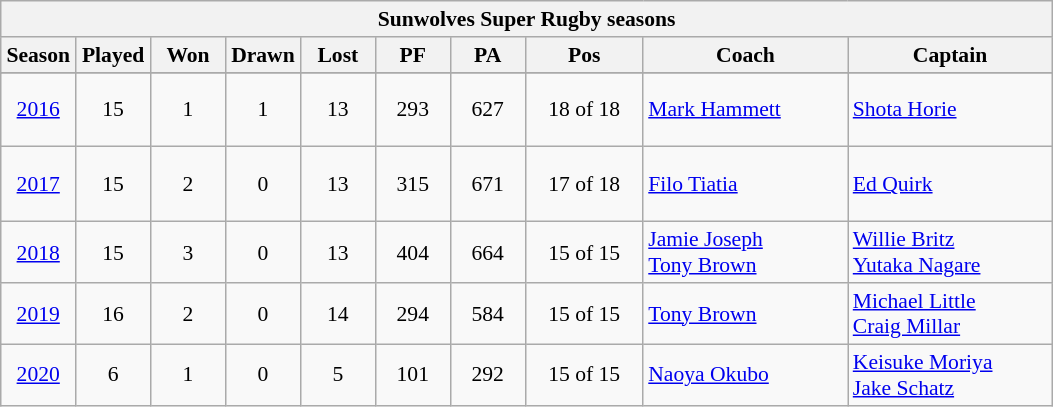<table class="wikitable" style="text-align:center; font-size:90%">
<tr>
<th colspan="100%">Sunwolves Super Rugby seasons</th>
</tr>
<tr>
<th style="width:3em;">Season</th>
<th style="width:3em;">Played</th>
<th style="width:3em;">Won</th>
<th style="width:3em;">Drawn</th>
<th style="width:3em;">Lost</th>
<th style="width:3em;">PF</th>
<th style="width:3em;">PA</th>
<th style="width:5em;">Pos</th>
<th style="width:9em;">Coach</th>
<th style="width:9em;">Captain</th>
</tr>
<tr>
</tr>
<tr style="line-height:3em;">
<td><a href='#'>2016</a></td>
<td>15</td>
<td>1</td>
<td>1</td>
<td>13</td>
<td>293</td>
<td>627</td>
<td>18 of 18</td>
<td style="text-align:left;"><a href='#'>Mark Hammett</a></td>
<td style="text-align:left;"><a href='#'>Shota Horie</a></td>
</tr>
<tr style="line-height:3em;">
<td><a href='#'>2017</a></td>
<td>15</td>
<td>2</td>
<td>0</td>
<td>13</td>
<td>315</td>
<td>671</td>
<td>17 of 18</td>
<td style="text-align:left;"><a href='#'>Filo Tiatia</a></td>
<td style="text-align:left;"><a href='#'>Ed Quirk</a></td>
</tr>
<tr>
<td><a href='#'>2018</a></td>
<td>15</td>
<td>3</td>
<td>0</td>
<td>13</td>
<td>404</td>
<td>664</td>
<td>15 of 15</td>
<td style="text-align:left;"><a href='#'>Jamie Joseph</a> <br> <a href='#'>Tony Brown</a></td>
<td style="text-align:left;"><a href='#'>Willie Britz</a> <br> <a href='#'>Yutaka Nagare</a></td>
</tr>
<tr>
<td><a href='#'>2019</a></td>
<td>16</td>
<td>2</td>
<td>0</td>
<td>14</td>
<td>294</td>
<td>584</td>
<td>15 of 15</td>
<td style="text-align:left;"><a href='#'>Tony Brown</a></td>
<td style="text-align:left;"><a href='#'>Michael Little</a><br><a href='#'>Craig Millar</a></td>
</tr>
<tr>
<td><a href='#'>2020</a></td>
<td>6</td>
<td>1</td>
<td>0</td>
<td>5</td>
<td>101</td>
<td>292</td>
<td>15 of 15</td>
<td style="text-align:left;"><a href='#'>Naoya Okubo</a></td>
<td style="text-align:left;"><a href='#'>Keisuke Moriya</a><br><a href='#'>Jake Schatz</a></td>
</tr>
</table>
